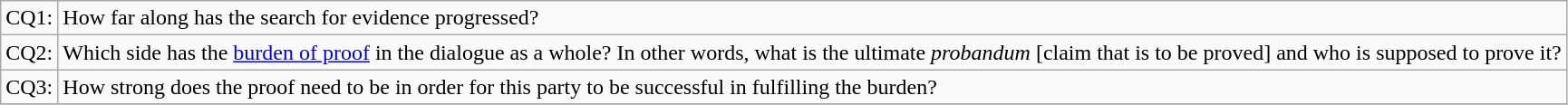<table class="wikitable">
<tr>
<td>CQ1:</td>
<td>How far along has the search for evidence progressed?</td>
</tr>
<tr>
<td>CQ2:</td>
<td>Which side has the <a href='#'>burden of proof</a> in the dialogue as a whole? In other words, what is the ultimate <em>probandum</em> [claim that is to be proved] and who is supposed to prove it?</td>
</tr>
<tr>
<td>CQ3:</td>
<td>How strong does the proof need to be in order for this party to be successful in fulfilling the burden?</td>
</tr>
<tr>
</tr>
</table>
